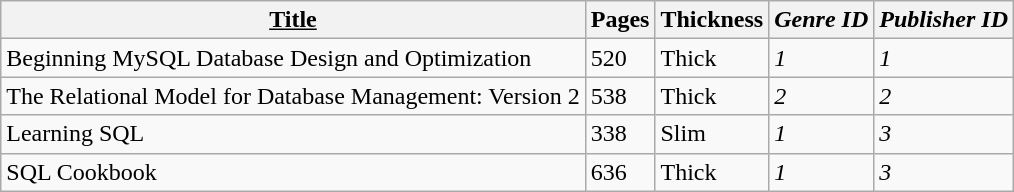<table class="wikitable">
<tr>
<th><u>Title</u></th>
<th><strong>Pages</strong></th>
<th>Thickness</th>
<th><em>Genre ID</em></th>
<th><em>Publisher ID</em></th>
</tr>
<tr>
<td>Beginning MySQL Database Design and Optimization</td>
<td>520</td>
<td>Thick</td>
<td><em>1</em></td>
<td><em>1</em></td>
</tr>
<tr>
<td>The Relational Model for Database Management: Version 2</td>
<td>538</td>
<td>Thick</td>
<td><em>2</em></td>
<td><em>2</em></td>
</tr>
<tr>
<td>Learning SQL</td>
<td>338</td>
<td>Slim</td>
<td><em>1</em></td>
<td><em>3</em></td>
</tr>
<tr>
<td>SQL Cookbook</td>
<td>636</td>
<td>Thick</td>
<td><em>1</em></td>
<td><em>3</em></td>
</tr>
</table>
